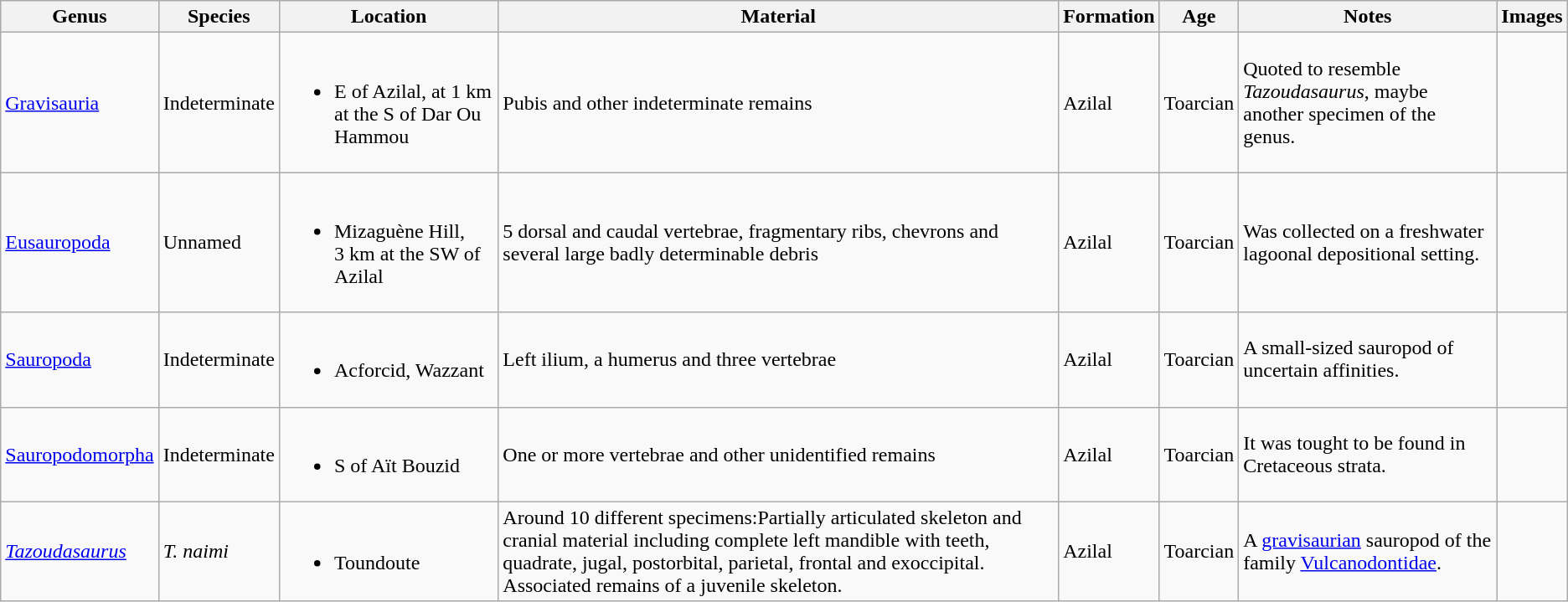<table class="wikitable">
<tr>
<th>Genus</th>
<th>Species</th>
<th>Location</th>
<th>Material</th>
<th>Formation</th>
<th>Age</th>
<th>Notes</th>
<th>Images</th>
</tr>
<tr>
<td><a href='#'>Gravisauria</a></td>
<td>Indeterminate</td>
<td><br><ul><li>E of Azilal, at 1 km at the S of Dar Ou Hammou</li></ul></td>
<td>Pubis and other indeterminate remains</td>
<td>Azilal</td>
<td>Toarcian</td>
<td>Quoted to resemble <em>Tazoudasaurus</em>, maybe another specimen of the genus.</td>
<td></td>
</tr>
<tr>
<td><a href='#'>Eusauropoda</a></td>
<td>Unnamed</td>
<td><br><ul><li>Mizaguène Hill, 3 km at the SW of Azilal</li></ul></td>
<td>5 dorsal and caudal vertebrae, fragmentary ribs, chevrons and several large badly determinable debris</td>
<td>Azilal</td>
<td>Toarcian</td>
<td>Was collected on a freshwater lagoonal depositional setting.</td>
<td></td>
</tr>
<tr>
<td><a href='#'>Sauropoda</a></td>
<td>Indeterminate</td>
<td><br><ul><li>Acforcid, Wazzant</li></ul></td>
<td>Left ilium, a humerus and three vertebrae</td>
<td>Azilal</td>
<td>Toarcian</td>
<td>A small-sized sauropod of uncertain affinities.</td>
<td></td>
</tr>
<tr>
<td><a href='#'>Sauropodomorpha</a></td>
<td>Indeterminate</td>
<td><br><ul><li>S of Aït Bouzid</li></ul></td>
<td>One or more vertebrae and other unidentified remains</td>
<td>Azilal</td>
<td>Toarcian</td>
<td>It was tought to be found in Cretaceous strata.</td>
<td></td>
</tr>
<tr>
<td><em><a href='#'>Tazoudasaurus</a></em></td>
<td><em>T. naimi</em></td>
<td><br><ul><li>Toundoute</li></ul></td>
<td>Around 10 different specimens:Partially articulated skeleton and cranial material including complete left mandible with teeth, quadrate, jugal, postorbital, parietal, frontal and exoccipital. Associated remains of a juvenile skeleton.</td>
<td>Azilal</td>
<td>Toarcian</td>
<td>A <a href='#'>gravisaurian</a> sauropod of the family <a href='#'>Vulcanodontidae</a>.</td>
<td></td>
</tr>
</table>
